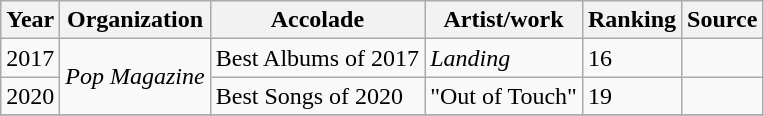<table class="wikitable">
<tr>
<th>Year</th>
<th>Organization</th>
<th>Accolade</th>
<th>Artist/work</th>
<th>Ranking</th>
<th>Source</th>
</tr>
<tr>
<td>2017</td>
<td rowspan=2"><em>Pop Magazine</em></td>
<td>Best Albums of 2017</td>
<td><em>Landing</em></td>
<td>16</td>
<td></td>
</tr>
<tr>
<td>2020</td>
<td>Best Songs of 2020</td>
<td>"Out of Touch"</td>
<td>19</td>
<td></td>
</tr>
<tr>
</tr>
</table>
